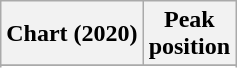<table class="wikitable sortable plainrowheaders" style="text-align:center">
<tr>
<th scope="col">Chart (2020)</th>
<th scope="col">Peak<br>position</th>
</tr>
<tr>
</tr>
<tr>
</tr>
<tr>
</tr>
<tr>
</tr>
<tr>
</tr>
</table>
